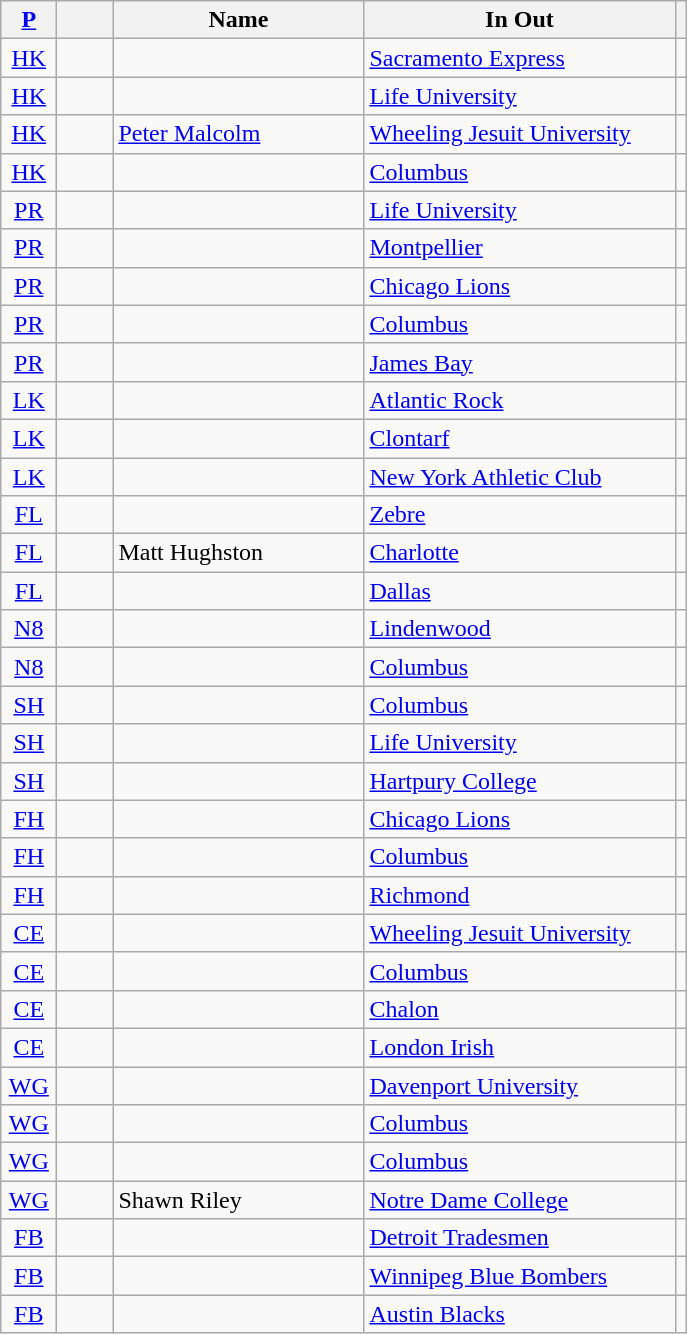<table class="wikitable sortable" style="font-size: 100%">
<tr>
<th style="width:30px"><a href='#'>P</a></th>
<th style="width:30px"></th>
<th style="width:160px">Name</th>
<th style="width:200px">In  Out </th>
<th></th>
</tr>
<tr>
<td align=center><a href='#'>HK</a></td>
<td align=center></td>
<td align=left></td>
<td align=left> <a href='#'>Sacramento Express</a></td>
<td align=center></td>
</tr>
<tr>
<td align=center><a href='#'>HK</a></td>
<td align=center></td>
<td align=left></td>
<td align=left> <a href='#'>Life University</a></td>
<td align=center></td>
</tr>
<tr>
<td align=center><a href='#'>HK</a></td>
<td align=center></td>
<td align=left><a href='#'>Peter Malcolm</a></td>
<td align=left> <a href='#'>Wheeling Jesuit University</a></td>
<td align=center></td>
</tr>
<tr>
<td align=center><a href='#'>HK</a></td>
<td align=center></td>
<td align=left></td>
<td align=left> <a href='#'>Columbus</a></td>
<td align=center></td>
</tr>
<tr>
<td align=center><a href='#'>PR</a></td>
<td align=center></td>
<td align=left></td>
<td align=left> <a href='#'>Life University</a></td>
<td align=center></td>
</tr>
<tr>
<td align=center><a href='#'>PR</a></td>
<td align=center></td>
<td align=left></td>
<td align=left> <a href='#'>Montpellier</a></td>
<td align=center></td>
</tr>
<tr>
<td align=center><a href='#'>PR</a></td>
<td align=center></td>
<td align=left></td>
<td align=left> <a href='#'>Chicago Lions</a></td>
<td align=center></td>
</tr>
<tr>
<td align=center><a href='#'>PR</a></td>
<td align=center></td>
<td align=left></td>
<td align=left> <a href='#'>Columbus</a></td>
<td align=center></td>
</tr>
<tr>
<td align=center><a href='#'>PR</a></td>
<td align=center></td>
<td align=left></td>
<td align=left> <a href='#'>James Bay</a></td>
<td align=center></td>
</tr>
<tr>
<td align=center><a href='#'>LK</a></td>
<td align=center></td>
<td align=left></td>
<td align=left> <a href='#'>Atlantic Rock</a></td>
<td align=center></td>
</tr>
<tr>
<td align=center><a href='#'>LK</a></td>
<td align=center></td>
<td align=left></td>
<td align=left> <a href='#'>Clontarf</a></td>
<td align=center></td>
</tr>
<tr>
<td align=center><a href='#'>LK</a></td>
<td align=center></td>
<td align=left></td>
<td align=left> <a href='#'>New York Athletic Club</a></td>
<td align=center></td>
</tr>
<tr>
<td align=center><a href='#'>FL</a></td>
<td align=center></td>
<td align=left></td>
<td align=left> <a href='#'>Zebre</a></td>
<td align=center></td>
</tr>
<tr>
<td align=center><a href='#'>FL</a></td>
<td align=center></td>
<td align=left>Matt Hughston</td>
<td align=left> <a href='#'>Charlotte</a></td>
<td align=center></td>
</tr>
<tr>
<td align=center><a href='#'>FL</a></td>
<td align=center></td>
<td align=left></td>
<td align=left> <a href='#'>Dallas</a></td>
<td align=center></td>
</tr>
<tr>
<td align=center><a href='#'>N8</a></td>
<td align=center></td>
<td align=left></td>
<td align=left> <a href='#'>Lindenwood</a></td>
<td align=center></td>
</tr>
<tr>
<td align=center><a href='#'>N8</a></td>
<td align=center></td>
<td align=left></td>
<td align=left> <a href='#'>Columbus</a></td>
<td align=center></td>
</tr>
<tr>
<td align=center><a href='#'>SH</a></td>
<td align=center></td>
<td align=left></td>
<td align=left> <a href='#'>Columbus</a></td>
<td align=center></td>
</tr>
<tr>
<td align=center><a href='#'>SH</a></td>
<td align=center></td>
<td align=left></td>
<td align=left> <a href='#'>Life University</a></td>
<td align=center></td>
</tr>
<tr>
<td align=center><a href='#'>SH</a></td>
<td align=center></td>
<td align=left></td>
<td align=left> <a href='#'>Hartpury College</a></td>
<td align=center></td>
</tr>
<tr>
<td align=center><a href='#'>FH</a></td>
<td align=center></td>
<td align=left></td>
<td align=left> <a href='#'>Chicago Lions</a></td>
<td align=center></td>
</tr>
<tr>
<td align=center><a href='#'>FH</a></td>
<td align=center></td>
<td align=left></td>
<td align=left> <a href='#'>Columbus</a></td>
<td align=center></td>
</tr>
<tr>
<td align=center><a href='#'>FH</a></td>
<td align=center></td>
<td align=left></td>
<td align=left> <a href='#'>Richmond</a></td>
<td align=center></td>
</tr>
<tr>
<td align=center><a href='#'>CE</a></td>
<td align=center></td>
<td align=left></td>
<td align=left> <a href='#'>Wheeling Jesuit University</a></td>
<td align=center></td>
</tr>
<tr>
<td align=center><a href='#'>CE</a></td>
<td align=center></td>
<td align=left></td>
<td align=left> <a href='#'>Columbus</a></td>
<td align=center></td>
</tr>
<tr>
<td align=center><a href='#'>CE</a></td>
<td align=center></td>
<td align=left></td>
<td align=left> <a href='#'>Chalon</a></td>
<td align=center></td>
</tr>
<tr>
<td align=center><a href='#'>CE</a></td>
<td align=center></td>
<td align=left></td>
<td align=left> <a href='#'>London Irish</a></td>
<td align=center></td>
</tr>
<tr>
<td align=center><a href='#'>WG</a></td>
<td align=center></td>
<td align=left></td>
<td align=left> <a href='#'>Davenport University</a></td>
<td align=center></td>
</tr>
<tr>
<td align=center><a href='#'>WG</a></td>
<td align=center></td>
<td align=left></td>
<td align=left> <a href='#'>Columbus</a></td>
<td align=center></td>
</tr>
<tr>
<td align=center><a href='#'>WG</a></td>
<td align=center></td>
<td align=left></td>
<td align=left> <a href='#'>Columbus</a></td>
<td align=center></td>
</tr>
<tr>
<td align=center><a href='#'>WG</a></td>
<td align=center></td>
<td align=left>Shawn Riley</td>
<td align=left> <a href='#'>Notre Dame College</a></td>
<td align=center></td>
</tr>
<tr>
<td align=center><a href='#'>FB</a></td>
<td align=center></td>
<td align=left></td>
<td align=left> <a href='#'>Detroit Tradesmen</a></td>
<td align=center></td>
</tr>
<tr>
<td align=center><a href='#'>FB</a></td>
<td align=center></td>
<td align=left></td>
<td align=left> <a href='#'>Winnipeg Blue Bombers</a></td>
<td align=center></td>
</tr>
<tr>
<td align=center><a href='#'>FB</a></td>
<td align=center></td>
<td align=left></td>
<td align=left> <a href='#'>Austin Blacks</a></td>
<td align=center></td>
</tr>
</table>
